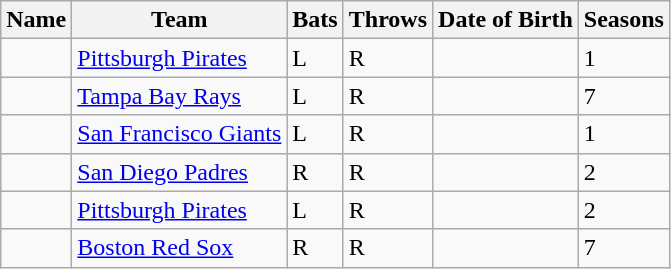<table class="wikitable sortable collapsible collapsed">
<tr>
<th>Name</th>
<th>Team</th>
<th>Bats</th>
<th>Throws</th>
<th>Date of Birth</th>
<th>Seasons</th>
</tr>
<tr>
<td></td>
<td><a href='#'>Pittsburgh Pirates</a></td>
<td>L</td>
<td>R</td>
<td></td>
<td>1</td>
</tr>
<tr>
<td></td>
<td><a href='#'>Tampa Bay Rays</a></td>
<td>L</td>
<td>R</td>
<td></td>
<td>7</td>
</tr>
<tr>
<td></td>
<td><a href='#'>San Francisco Giants</a></td>
<td>L</td>
<td>R</td>
<td></td>
<td>1</td>
</tr>
<tr>
<td></td>
<td><a href='#'>San Diego Padres</a></td>
<td>R</td>
<td>R</td>
<td></td>
<td>2</td>
</tr>
<tr>
<td></td>
<td><a href='#'>Pittsburgh Pirates</a></td>
<td>L</td>
<td>R</td>
<td></td>
<td>2</td>
</tr>
<tr>
<td></td>
<td><a href='#'>Boston Red Sox</a></td>
<td>R</td>
<td>R</td>
<td></td>
<td>7</td>
</tr>
</table>
